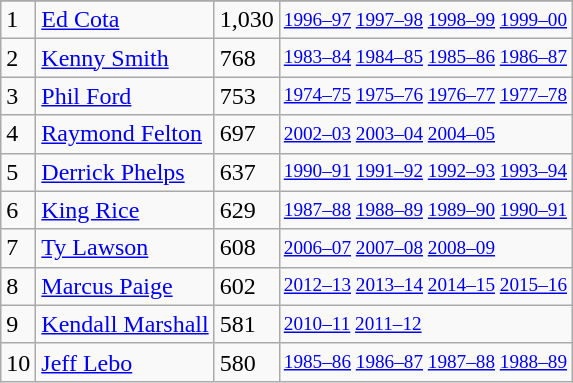<table class="wikitable">
<tr>
</tr>
<tr>
<td>1</td>
<td><a href='#'>Ed Cota</a></td>
<td>1,030</td>
<td style="font-size:80%;"><a href='#'>1996–97</a> <a href='#'>1997–98</a> <a href='#'>1998–99</a> <a href='#'>1999–00</a></td>
</tr>
<tr>
<td>2</td>
<td><a href='#'>Kenny Smith</a></td>
<td>768</td>
<td style="font-size:80%;"><a href='#'>1983–84</a> <a href='#'>1984–85</a> <a href='#'>1985–86</a> <a href='#'>1986–87</a></td>
</tr>
<tr>
<td>3</td>
<td><a href='#'>Phil Ford</a></td>
<td>753</td>
<td style="font-size:80%;"><a href='#'>1974–75</a> <a href='#'>1975–76</a> <a href='#'>1976–77</a> <a href='#'>1977–78</a></td>
</tr>
<tr>
<td>4</td>
<td><a href='#'>Raymond Felton</a></td>
<td>697</td>
<td style="font-size:80%;"><a href='#'>2002–03</a> <a href='#'>2003–04</a> <a href='#'>2004–05</a></td>
</tr>
<tr>
<td>5</td>
<td><a href='#'>Derrick Phelps</a></td>
<td>637</td>
<td style="font-size:80%;"><a href='#'>1990–91</a> <a href='#'>1991–92</a> <a href='#'>1992–93</a> <a href='#'>1993–94</a></td>
</tr>
<tr>
<td>6</td>
<td><a href='#'>King Rice</a></td>
<td>629</td>
<td style="font-size:80%;"><a href='#'>1987–88</a> <a href='#'>1988–89</a> <a href='#'>1989–90</a> <a href='#'>1990–91</a></td>
</tr>
<tr>
<td>7</td>
<td><a href='#'>Ty Lawson</a></td>
<td>608</td>
<td style="font-size:80%;"><a href='#'>2006–07</a> <a href='#'>2007–08</a> <a href='#'>2008–09</a></td>
</tr>
<tr>
<td>8</td>
<td><a href='#'>Marcus Paige</a></td>
<td>602</td>
<td style="font-size:80%;"><a href='#'>2012–13</a> <a href='#'>2013–14</a> <a href='#'>2014–15</a> <a href='#'>2015–16</a></td>
</tr>
<tr>
<td>9</td>
<td><a href='#'>Kendall Marshall</a></td>
<td>581</td>
<td style="font-size:80%;"><a href='#'>2010–11</a> <a href='#'>2011–12</a></td>
</tr>
<tr>
<td>10</td>
<td><a href='#'>Jeff Lebo</a></td>
<td>580</td>
<td style="font-size:80%;"><a href='#'>1985–86</a> <a href='#'>1986–87</a> <a href='#'>1987–88</a> <a href='#'>1988–89</a></td>
</tr>
</table>
